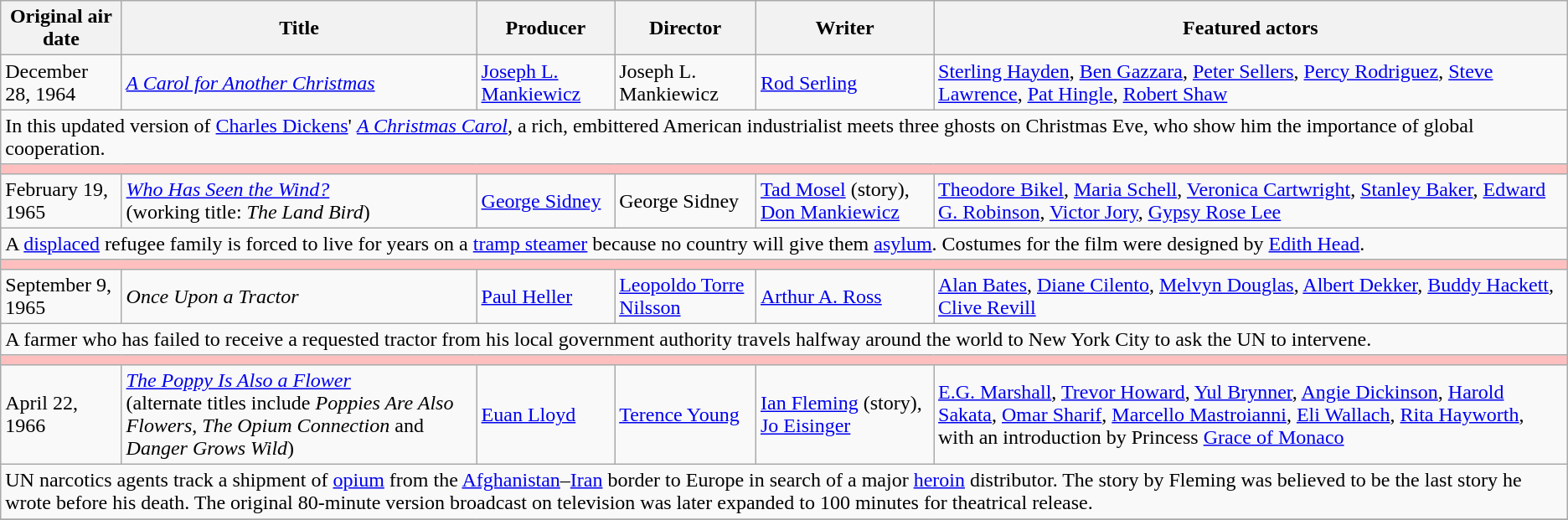<table class="wikitable">
<tr>
<th>Original air date</th>
<th>Title</th>
<th>Producer</th>
<th>Director</th>
<th>Writer</th>
<th>Featured actors</th>
</tr>
<tr>
<td>December 28, 1964</td>
<td><em><a href='#'>A Carol for Another Christmas</a></em></td>
<td><a href='#'>Joseph L. Mankiewicz</a></td>
<td>Joseph L. Mankiewicz</td>
<td><a href='#'>Rod Serling</a></td>
<td><a href='#'>Sterling Hayden</a>, <a href='#'>Ben Gazzara</a>, <a href='#'>Peter Sellers</a>, <a href='#'>Percy Rodriguez</a>, <a href='#'>Steve Lawrence</a>, <a href='#'>Pat Hingle</a>, <a href='#'>Robert Shaw</a></td>
</tr>
<tr>
<td colspan=6>In this updated version of <a href='#'>Charles Dickens</a>' <em><a href='#'>A Christmas Carol</a></em>, a rich, embittered American industrialist meets three ghosts on Christmas Eve, who show him the importance of global cooperation.</td>
</tr>
<tr>
<td colspan="6" bgcolor="#FFBFBF"></td>
</tr>
<tr>
<td>February 19, 1965</td>
<td><em><a href='#'>Who Has Seen the Wind?</a></em><br>(working title: <em>The Land Bird</em>)</td>
<td><a href='#'>George Sidney</a></td>
<td>George Sidney</td>
<td><a href='#'>Tad Mosel</a> (story), <a href='#'>Don Mankiewicz</a></td>
<td><a href='#'>Theodore Bikel</a>, <a href='#'>Maria Schell</a>, <a href='#'>Veronica Cartwright</a>, <a href='#'>Stanley Baker</a>, <a href='#'>Edward G. Robinson</a>, <a href='#'>Victor Jory</a>, <a href='#'>Gypsy Rose Lee</a></td>
</tr>
<tr>
<td colspan=6>A <a href='#'>displaced</a> refugee family is forced to live for years on a <a href='#'>tramp steamer</a> because no country will give them <a href='#'>asylum</a>. Costumes for the film were designed by <a href='#'>Edith Head</a>.</td>
</tr>
<tr>
<td colspan="6" bgcolor="#FFBFBF"></td>
</tr>
<tr>
<td>September 9, 1965</td>
<td><em>Once Upon a Tractor</em></td>
<td><a href='#'>Paul Heller</a></td>
<td><a href='#'>Leopoldo Torre Nilsson</a></td>
<td><a href='#'>Arthur A. Ross</a></td>
<td><a href='#'>Alan Bates</a>, <a href='#'>Diane Cilento</a>, <a href='#'>Melvyn Douglas</a>, <a href='#'>Albert Dekker</a>, <a href='#'>Buddy Hackett</a>, <a href='#'>Clive Revill</a></td>
</tr>
<tr>
<td colspan=6>A farmer who has failed to receive a requested tractor from his local government authority travels halfway around the world to New York City to ask the UN to intervene.</td>
</tr>
<tr>
<td colspan="6" bgcolor="#FFBFBF"></td>
</tr>
<tr>
<td>April 22, 1966</td>
<td><em><a href='#'>The Poppy Is Also a Flower</a></em> <br>(alternate titles include <em>Poppies Are Also Flowers</em>, <em>The Opium Connection</em> and <em>Danger Grows Wild</em>)</td>
<td><a href='#'>Euan Lloyd</a></td>
<td><a href='#'>Terence Young</a></td>
<td><a href='#'>Ian Fleming</a> (story), <a href='#'>Jo Eisinger</a></td>
<td><a href='#'>E.G. Marshall</a>, <a href='#'>Trevor Howard</a>, <a href='#'>Yul Brynner</a>, <a href='#'>Angie Dickinson</a>, <a href='#'>Harold Sakata</a>, <a href='#'>Omar Sharif</a>, <a href='#'>Marcello Mastroianni</a>, <a href='#'>Eli Wallach</a>, <a href='#'>Rita Hayworth</a>, with an introduction by Princess <a href='#'>Grace of Monaco</a></td>
</tr>
<tr>
<td colspan=6>UN narcotics agents track a shipment of <a href='#'>opium</a> from the <a href='#'>Afghanistan</a>–<a href='#'>Iran</a> border to Europe in search of a major <a href='#'>heroin</a> distributor. The story by Fleming was believed to be the last story he wrote before his death. The original 80-minute version broadcast on television was later expanded to 100 minutes for theatrical release.</td>
</tr>
<tr>
</tr>
</table>
